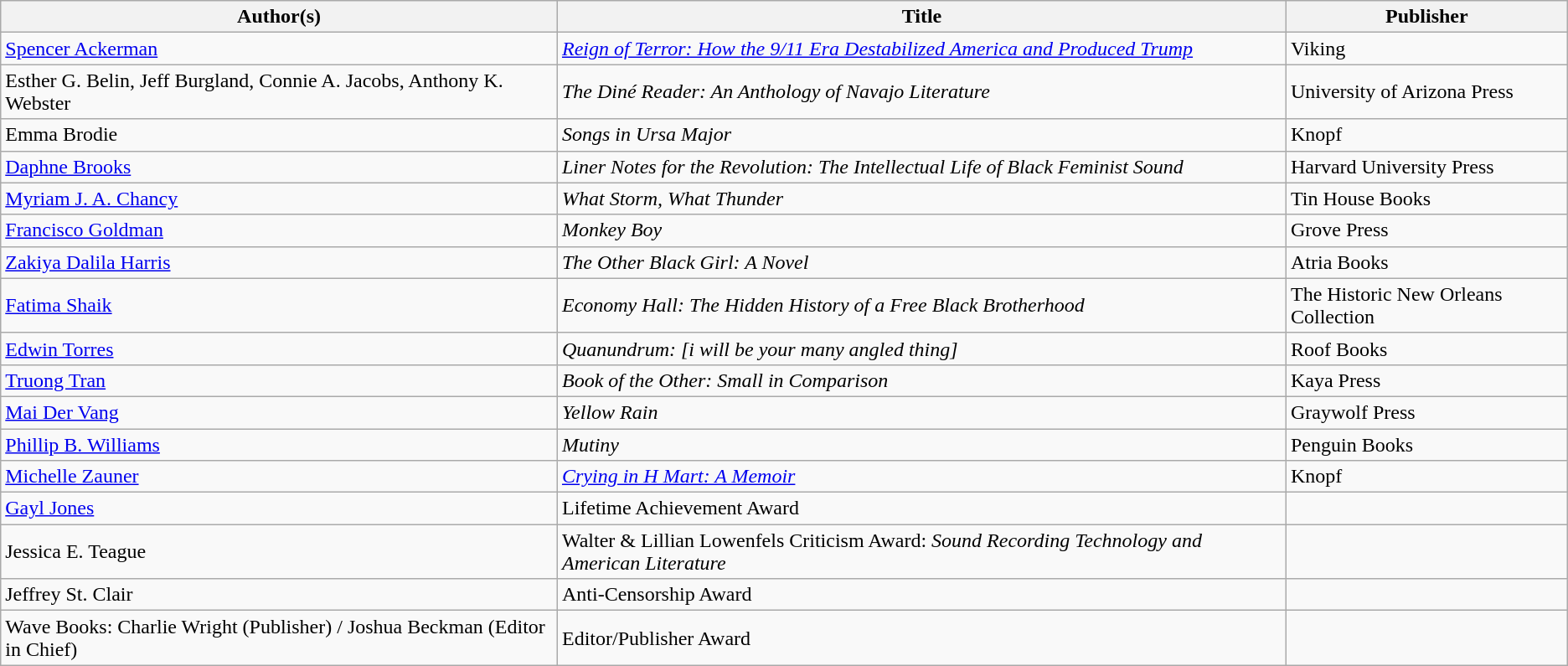<table class="wikitable">
<tr>
<th>Author(s)</th>
<th>Title</th>
<th>Publisher</th>
</tr>
<tr>
<td><a href='#'>Spencer Ackerman</a></td>
<td><em><a href='#'>Reign of Terror: How the 9/11 Era Destabilized America and Produced Trump</a></em></td>
<td>Viking</td>
</tr>
<tr>
<td>Esther G. Belin, Jeff Burgland, Connie A. Jacobs, Anthony K. Webster</td>
<td><em>The Diné Reader: An Anthology of Navajo Literature</em></td>
<td>University of Arizona Press</td>
</tr>
<tr>
<td>Emma Brodie</td>
<td><em>Songs in Ursa Major</em></td>
<td>Knopf</td>
</tr>
<tr>
<td><a href='#'>Daphne Brooks</a></td>
<td><em>Liner Notes for the Revolution: The Intellectual Life of Black Feminist Sound</em></td>
<td>Harvard University Press</td>
</tr>
<tr>
<td><a href='#'>Myriam J. A. Chancy</a></td>
<td><em>What Storm, What Thunder</em></td>
<td>Tin House Books</td>
</tr>
<tr>
<td><a href='#'>Francisco Goldman</a></td>
<td><em>Monkey Boy</em></td>
<td>Grove Press</td>
</tr>
<tr>
<td><a href='#'>Zakiya Dalila Harris</a></td>
<td><em>The Other Black Girl: A Novel</em></td>
<td>Atria Books</td>
</tr>
<tr>
<td><a href='#'>Fatima Shaik</a></td>
<td><em>Economy Hall: The Hidden History of a Free Black Brotherhood</em></td>
<td>The Historic New Orleans Collection</td>
</tr>
<tr>
<td><a href='#'>Edwin Torres</a></td>
<td><em>Quanundrum: [i will be your many angled thing]</em></td>
<td>Roof Books</td>
</tr>
<tr>
<td><a href='#'>Truong Tran</a></td>
<td><em>Book of the Other: Small in Comparison</em></td>
<td>Kaya Press</td>
</tr>
<tr>
<td><a href='#'>Mai Der Vang</a></td>
<td><em>Yellow Rain</em></td>
<td>Graywolf Press</td>
</tr>
<tr>
<td><a href='#'>Phillip B. Williams</a></td>
<td><em>Mutiny</em></td>
<td>Penguin Books</td>
</tr>
<tr>
<td><a href='#'>Michelle Zauner</a></td>
<td><em><a href='#'>Crying in H Mart: A Memoir</a></em></td>
<td>Knopf</td>
</tr>
<tr>
<td><a href='#'>Gayl Jones</a></td>
<td>Lifetime Achievement Award</td>
<td></td>
</tr>
<tr>
<td>Jessica E. Teague</td>
<td>Walter & Lillian Lowenfels Criticism Award: <em>Sound Recording Technology and American Literature</em></td>
<td></td>
</tr>
<tr>
<td>Jeffrey St. Clair</td>
<td>Anti-Censorship Award</td>
<td></td>
</tr>
<tr>
<td>Wave Books: Charlie Wright (Publisher) / Joshua Beckman (Editor in Chief)</td>
<td>Editor/Publisher Award</td>
<td></td>
</tr>
</table>
